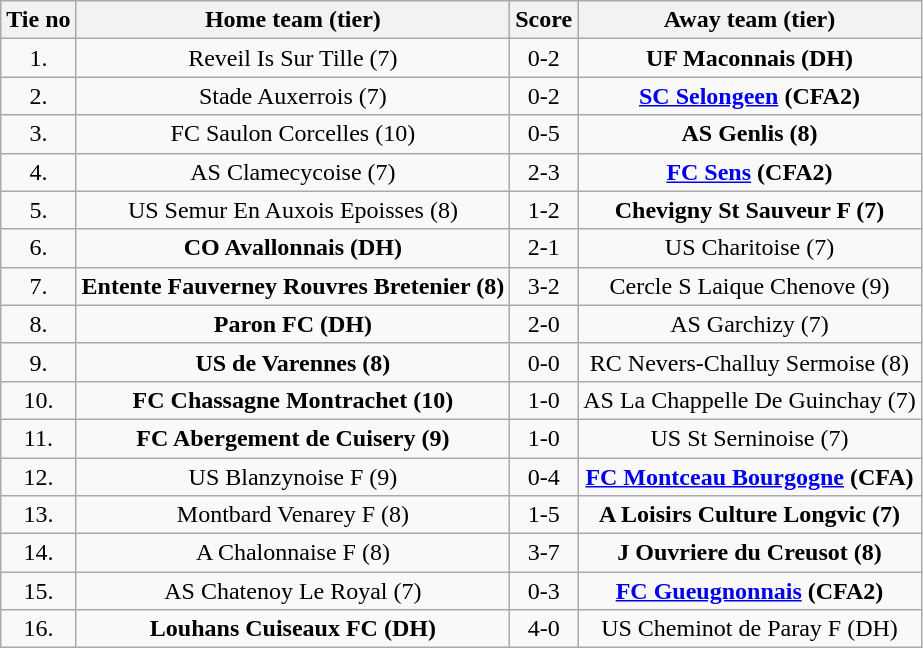<table class="wikitable" style="text-align: center">
<tr>
<th>Tie no</th>
<th>Home team (tier)</th>
<th>Score</th>
<th>Away team (tier)</th>
</tr>
<tr>
<td>1.</td>
<td>Reveil Is Sur Tille (7)</td>
<td>0-2</td>
<td><strong>UF Maconnais (DH)</strong></td>
</tr>
<tr>
<td>2.</td>
<td>Stade Auxerrois (7)</td>
<td>0-2</td>
<td><strong><a href='#'>SC Selongeen</a> (CFA2)</strong></td>
</tr>
<tr>
<td>3.</td>
<td>FC Saulon Corcelles (10)</td>
<td>0-5</td>
<td><strong>AS Genlis (8)</strong></td>
</tr>
<tr>
<td>4.</td>
<td>AS Clamecycoise (7)</td>
<td>2-3</td>
<td><strong><a href='#'>FC Sens</a> (CFA2)</strong></td>
</tr>
<tr>
<td>5.</td>
<td>US Semur En Auxois Epoisses (8)</td>
<td>1-2</td>
<td><strong>Chevigny St Sauveur F (7)</strong></td>
</tr>
<tr>
<td>6.</td>
<td><strong>CO Avallonnais (DH)</strong></td>
<td>2-1</td>
<td>US Charitoise (7)</td>
</tr>
<tr>
<td>7.</td>
<td><strong>Entente Fauverney Rouvres Bretenier (8)</strong></td>
<td>3-2 </td>
<td>Cercle S Laique Chenove (9)</td>
</tr>
<tr>
<td>8.</td>
<td><strong>Paron FC (DH)</strong></td>
<td>2-0</td>
<td>AS Garchizy (7)</td>
</tr>
<tr>
<td>9.</td>
<td><strong>US de Varennes (8)</strong></td>
<td>0-0 </td>
<td>RC Nevers-Challuy Sermoise (8)</td>
</tr>
<tr>
<td>10.</td>
<td><strong>FC Chassagne Montrachet (10)</strong></td>
<td>1-0</td>
<td>AS La Chappelle De Guinchay (7)</td>
</tr>
<tr>
<td>11.</td>
<td><strong>FC Abergement de Cuisery (9)</strong></td>
<td>1-0</td>
<td>US St Serninoise (7)</td>
</tr>
<tr>
<td>12.</td>
<td>US Blanzynoise F (9)</td>
<td>0-4</td>
<td><strong><a href='#'>FC Montceau Bourgogne</a> (CFA)</strong></td>
</tr>
<tr>
<td>13.</td>
<td>Montbard Venarey F (8)</td>
<td>1-5</td>
<td><strong>A Loisirs Culture Longvic (7)</strong></td>
</tr>
<tr>
<td>14.</td>
<td>A Chalonnaise F (8)</td>
<td>3-7</td>
<td><strong>J Ouvriere du Creusot (8)</strong></td>
</tr>
<tr>
<td>15.</td>
<td>AS Chatenoy Le Royal (7)</td>
<td>0-3</td>
<td><strong><a href='#'>FC Gueugnonnais</a> (CFA2)</strong></td>
</tr>
<tr>
<td>16.</td>
<td><strong>Louhans Cuiseaux FC (DH)</strong></td>
<td>4-0</td>
<td>US Cheminot de Paray F (DH)</td>
</tr>
</table>
